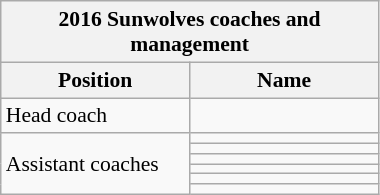<table class="wikitable sortable" style="text-align:left; font-size:90%; width:20%">
<tr>
<th colspan=100%>2016 Sunwolves coaches and management</th>
</tr>
<tr>
<th style="width:50%;">Position</th>
<th style="width:50%;">Name</th>
</tr>
<tr>
<td>Head coach</td>
<td></td>
</tr>
<tr>
<td rowspan=6>Assistant coaches</td>
<td></td>
</tr>
<tr>
<td></td>
</tr>
<tr>
<td></td>
</tr>
<tr>
<td></td>
</tr>
<tr>
<td></td>
</tr>
<tr>
<td></td>
</tr>
</table>
